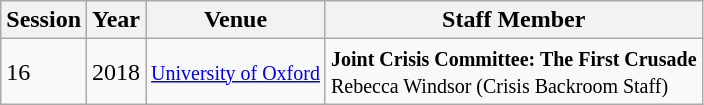<table class="wikitable">
<tr>
<th>Session</th>
<th>Year</th>
<th>Venue</th>
<th>Staff Member</th>
</tr>
<tr>
<td>16</td>
<td>2018</td>
<td><small><a href='#'>University of Oxford</a></small></td>
<td><small><strong>Joint Crisis Committee: The First Crusade</strong><br>Rebecca Windsor (Crisis Backroom Staff)</small></td>
</tr>
</table>
